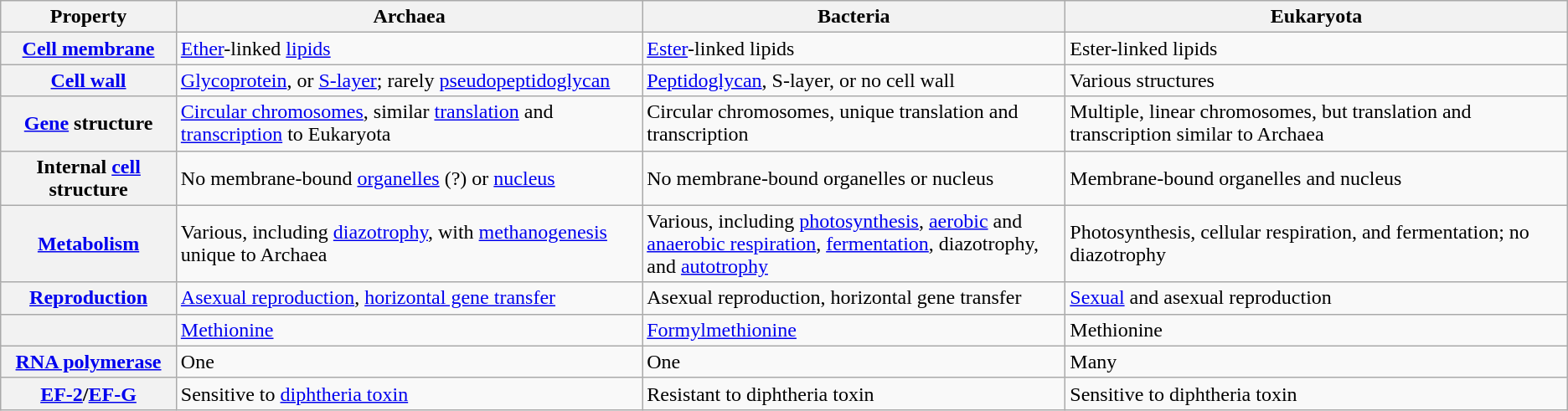<table class="wikitable plainrowheaders">
<tr>
<th>Property</th>
<th>Archaea</th>
<th width="27%">Bacteria</th>
<th>Eukaryota</th>
</tr>
<tr>
<th scope=row><strong><a href='#'>Cell membrane</a></strong></th>
<td><a href='#'>Ether</a>-linked <a href='#'>lipids</a></td>
<td><a href='#'>Ester</a>-linked lipids</td>
<td>Ester-linked lipids</td>
</tr>
<tr>
<th scope=row><strong><a href='#'>Cell wall</a></strong></th>
<td><a href='#'>Glycoprotein</a>, or <a href='#'>S-layer</a>; rarely <a href='#'>pseudopeptidoglycan</a></td>
<td><a href='#'>Peptidoglycan</a>, S-layer, or no cell wall</td>
<td>Various structures</td>
</tr>
<tr>
<th scope=row><strong><a href='#'>Gene</a> structure</strong></th>
<td><a href='#'>Circular chromosomes</a>, similar <a href='#'>translation</a> and <a href='#'>transcription</a> to Eukaryota</td>
<td>Circular chromosomes, unique translation and transcription</td>
<td>Multiple, linear chromosomes, but translation and transcription similar to Archaea</td>
</tr>
<tr>
<th scope=row><strong>Internal <a href='#'>cell</a> structure</strong></th>
<td>No membrane-bound <a href='#'>organelles</a> (?) or <a href='#'>nucleus</a></td>
<td>No membrane-bound organelles or nucleus</td>
<td>Membrane-bound organelles and nucleus</td>
</tr>
<tr>
<th scope=row><strong><a href='#'>Metabolism</a></strong></th>
<td>Various, including <a href='#'>diazotrophy</a>, with <a href='#'>methanogenesis</a> unique to Archaea</td>
<td>Various, including <a href='#'>photosynthesis</a>, <a href='#'>aerobic</a> and <a href='#'>anaerobic respiration</a>, <a href='#'>fermentation</a>, diazotrophy, and <a href='#'>autotrophy</a></td>
<td>Photosynthesis, cellular respiration, and fermentation; no diazotrophy</td>
</tr>
<tr>
<th scope=row><strong><a href='#'>Reproduction</a></strong></th>
<td><a href='#'>Asexual reproduction</a>, <a href='#'>horizontal gene transfer</a></td>
<td>Asexual reproduction, horizontal gene transfer</td>
<td><a href='#'>Sexual</a> and asexual reproduction</td>
</tr>
<tr>
<th scope=row></th>
<td><a href='#'>Methionine</a></td>
<td><a href='#'>Formylmethionine</a></td>
<td>Methionine</td>
</tr>
<tr>
<th scope=row><strong><a href='#'>RNA polymerase</a></strong></th>
<td>One</td>
<td>One</td>
<td>Many</td>
</tr>
<tr>
<th scope=row><strong><a href='#'>EF-2</a>/<a href='#'>EF-G</a></strong></th>
<td>Sensitive to <a href='#'>diphtheria toxin</a></td>
<td>Resistant to diphtheria toxin</td>
<td>Sensitive to diphtheria toxin</td>
</tr>
</table>
